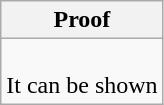<table class="wikitable collapsible collapsed">
<tr>
<th>Proof</th>
</tr>
<tr>
<td><br>It can be shown</td>
</tr>
</table>
